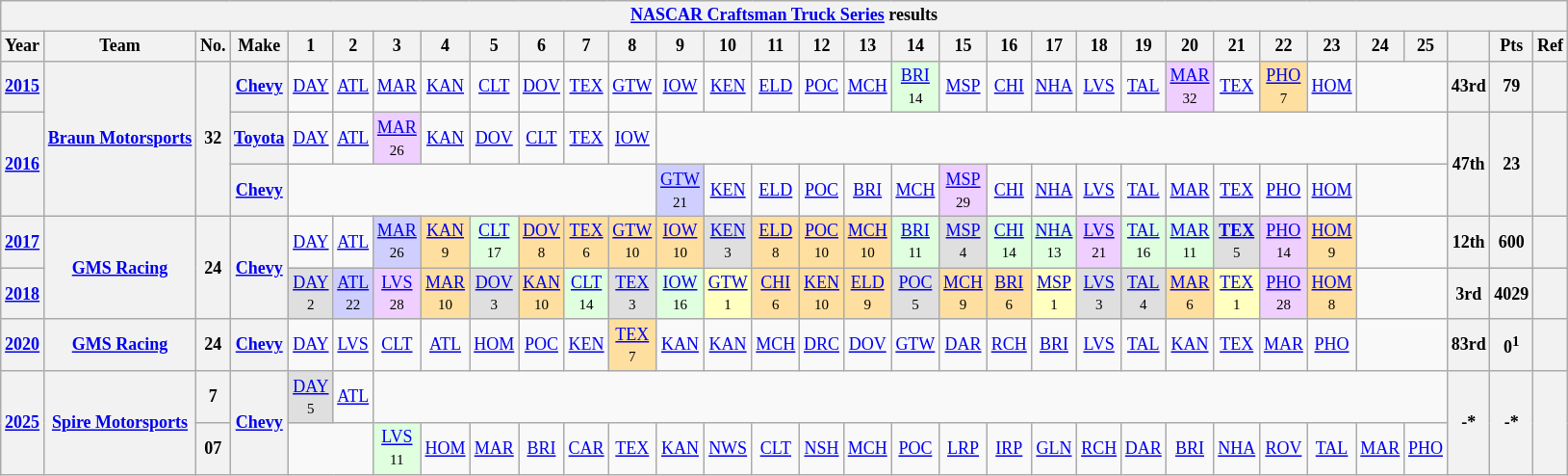<table class="wikitable" style="text-align:center; font-size:75%">
<tr>
<th colspan=45><a href='#'>NASCAR Craftsman Truck Series</a> results</th>
</tr>
<tr>
<th>Year</th>
<th>Team</th>
<th>No.</th>
<th>Make</th>
<th>1</th>
<th>2</th>
<th>3</th>
<th>4</th>
<th>5</th>
<th>6</th>
<th>7</th>
<th>8</th>
<th>9</th>
<th>10</th>
<th>11</th>
<th>12</th>
<th>13</th>
<th>14</th>
<th>15</th>
<th>16</th>
<th>17</th>
<th>18</th>
<th>19</th>
<th>20</th>
<th>21</th>
<th>22</th>
<th>23</th>
<th>24</th>
<th>25</th>
<th></th>
<th>Pts</th>
<th>Ref</th>
</tr>
<tr>
<th><a href='#'>2015</a></th>
<th rowspan=3><a href='#'>Braun Motorsports</a></th>
<th rowspan=3>32</th>
<th><a href='#'>Chevy</a></th>
<td><a href='#'>DAY</a></td>
<td><a href='#'>ATL</a></td>
<td><a href='#'>MAR</a></td>
<td><a href='#'>KAN</a></td>
<td><a href='#'>CLT</a></td>
<td><a href='#'>DOV</a></td>
<td><a href='#'>TEX</a></td>
<td><a href='#'>GTW</a></td>
<td><a href='#'>IOW</a></td>
<td><a href='#'>KEN</a></td>
<td><a href='#'>ELD</a></td>
<td><a href='#'>POC</a></td>
<td><a href='#'>MCH</a></td>
<td style="background:#DFFFDF;"><a href='#'>BRI</a><br><small>14</small></td>
<td><a href='#'>MSP</a></td>
<td><a href='#'>CHI</a></td>
<td><a href='#'>NHA</a></td>
<td><a href='#'>LVS</a></td>
<td><a href='#'>TAL</a></td>
<td style="background:#EFCFFF;"><a href='#'>MAR</a><br><small>32</small></td>
<td><a href='#'>TEX</a></td>
<td style="background:#FFDF9F;"><a href='#'>PHO</a><br><small>7</small></td>
<td><a href='#'>HOM</a></td>
<td colspan=2></td>
<th>43rd</th>
<th>79</th>
<th></th>
</tr>
<tr>
<th rowspan=2><a href='#'>2016</a></th>
<th><a href='#'>Toyota</a></th>
<td><a href='#'>DAY</a></td>
<td><a href='#'>ATL</a></td>
<td style="background:#EFCFFF;"><a href='#'>MAR</a><br><small>26</small></td>
<td><a href='#'>KAN</a></td>
<td><a href='#'>DOV</a></td>
<td><a href='#'>CLT</a></td>
<td><a href='#'>TEX</a></td>
<td><a href='#'>IOW</a></td>
<td colspan=17></td>
<th rowspan=2>47th</th>
<th rowspan=2>23</th>
<th rowspan=2></th>
</tr>
<tr>
<th><a href='#'>Chevy</a></th>
<td colspan=8></td>
<td style="background:#CFCFFF;"><a href='#'>GTW</a><br><small>21</small></td>
<td><a href='#'>KEN</a></td>
<td><a href='#'>ELD</a></td>
<td><a href='#'>POC</a></td>
<td><a href='#'>BRI</a></td>
<td><a href='#'>MCH</a></td>
<td style="background:#EFCFFF;"><a href='#'>MSP</a><br><small>29</small></td>
<td><a href='#'>CHI</a></td>
<td><a href='#'>NHA</a></td>
<td><a href='#'>LVS</a></td>
<td><a href='#'>TAL</a></td>
<td><a href='#'>MAR</a></td>
<td><a href='#'>TEX</a></td>
<td><a href='#'>PHO</a></td>
<td><a href='#'>HOM</a></td>
<td colspan=2></td>
</tr>
<tr>
<th><a href='#'>2017</a></th>
<th rowspan=2><a href='#'>GMS Racing</a></th>
<th rowspan=2>24</th>
<th rowspan=2><a href='#'>Chevy</a></th>
<td><a href='#'>DAY</a></td>
<td><a href='#'>ATL</a></td>
<td style="background:#CFCFFF;"><a href='#'>MAR</a><br><small>26</small></td>
<td style="background:#FFDF9F;"><a href='#'>KAN</a><br><small>9</small></td>
<td style="background:#DFFFDF;"><a href='#'>CLT</a><br><small>17</small></td>
<td style="background:#FFDF9F;"><a href='#'>DOV</a><br><small>8</small></td>
<td style="background:#FFDF9F;"><a href='#'>TEX</a><br><small>6</small></td>
<td style="background:#FFDF9F;"><a href='#'>GTW</a><br><small>10</small></td>
<td style="background:#FFDF9F;"><a href='#'>IOW</a><br><small>10</small></td>
<td style="background:#DFDFDF;"><a href='#'>KEN</a><br><small>3</small></td>
<td style="background:#FFDF9F;"><a href='#'>ELD</a><br><small>8</small></td>
<td style="background:#FFDF9F;"><a href='#'>POC</a><br><small>10</small></td>
<td style="background:#FFDF9F;"><a href='#'>MCH</a><br><small>10</small></td>
<td style="background:#DFFFDF;"><a href='#'>BRI</a><br><small>11</small></td>
<td style="background:#DFDFDF;"><a href='#'>MSP</a><br><small>4</small></td>
<td style="background:#DFFFDF;"><a href='#'>CHI</a><br><small>14</small></td>
<td style="background:#DFFFDF;"><a href='#'>NHA</a><br><small>13</small></td>
<td style="background:#EFCFFF;"><a href='#'>LVS</a><br><small>21</small></td>
<td style="background:#DFFFDF;"><a href='#'>TAL</a><br><small>16</small></td>
<td style="background:#DFFFDF;"><a href='#'>MAR</a><br><small>11</small></td>
<td style="background:#DFDFDF;"><strong><a href='#'>TEX</a></strong><br><small>5</small></td>
<td style="background:#EFCFFF;"><a href='#'>PHO</a><br><small>14</small></td>
<td style="background:#FFDF9F;"><a href='#'>HOM</a><br><small>9</small></td>
<td colspan=2></td>
<th>12th</th>
<th>600</th>
<th></th>
</tr>
<tr>
<th><a href='#'>2018</a></th>
<td style="background:#DFDFDF;"><a href='#'>DAY</a><br><small>2</small></td>
<td style="background:#CFCFFF;"><a href='#'>ATL</a><br><small>22</small></td>
<td style="background:#EFCFFF;"><a href='#'>LVS</a><br><small>28</small></td>
<td style="background:#FFDF9F;"><a href='#'>MAR</a><br><small>10</small></td>
<td style="background:#DFDFDF;"><a href='#'>DOV</a><br><small>3</small></td>
<td style="background:#FFDF9F;"><a href='#'>KAN</a><br><small>10</small></td>
<td style="background:#DFFFDF;"><a href='#'>CLT</a><br><small>14</small></td>
<td style="background:#DFDFDF;"><a href='#'>TEX</a><br><small>3</small></td>
<td style="background:#DFFFDF;"><a href='#'>IOW</a><br><small>16</small></td>
<td style="background:#FFFFBF;"><a href='#'>GTW</a><br><small>1</small></td>
<td style="background:#FFDF9F;"><a href='#'>CHI</a><br><small>6</small></td>
<td style="background:#FFDF9F;"><a href='#'>KEN</a><br><small>10</small></td>
<td style="background:#FFDF9F;"><a href='#'>ELD</a><br><small>9</small></td>
<td style="background:#DFDFDF;"><a href='#'>POC</a><br><small>5</small></td>
<td style="background:#FFDF9F;"><a href='#'>MCH</a><br><small>9</small></td>
<td style="background:#FFDF9F;"><a href='#'>BRI</a><br><small>6</small></td>
<td style="background:#FFFFBF;"><a href='#'>MSP</a><br><small>1</small></td>
<td style="background:#DFDFDF;"><a href='#'>LVS</a><br><small>3</small></td>
<td style="background:#DFDFDF;"><a href='#'>TAL</a><br><small>4</small></td>
<td style="background:#FFDF9F;"><a href='#'>MAR</a><br><small>6</small></td>
<td style="background:#FFFFBF;"><a href='#'>TEX</a><br><small>1</small></td>
<td style="background:#EFCFFF;"><a href='#'>PHO</a><br><small>28</small></td>
<td style="background:#FFDF9F;"><a href='#'>HOM</a><br><small>8</small></td>
<td colspan=2></td>
<th>3rd</th>
<th>4029</th>
<th></th>
</tr>
<tr>
<th><a href='#'>2020</a></th>
<th><a href='#'>GMS Racing</a></th>
<th>24</th>
<th><a href='#'>Chevy</a></th>
<td><a href='#'>DAY</a></td>
<td><a href='#'>LVS</a></td>
<td><a href='#'>CLT</a></td>
<td><a href='#'>ATL</a></td>
<td><a href='#'>HOM</a></td>
<td><a href='#'>POC</a></td>
<td><a href='#'>KEN</a></td>
<td style="background:#FFDF9F;"><a href='#'>TEX</a><br><small>7</small></td>
<td><a href='#'>KAN</a></td>
<td><a href='#'>KAN</a></td>
<td><a href='#'>MCH</a></td>
<td><a href='#'>DRC</a></td>
<td><a href='#'>DOV</a></td>
<td><a href='#'>GTW</a></td>
<td><a href='#'>DAR</a></td>
<td><a href='#'>RCH</a></td>
<td><a href='#'>BRI</a></td>
<td><a href='#'>LVS</a></td>
<td><a href='#'>TAL</a></td>
<td><a href='#'>KAN</a></td>
<td><a href='#'>TEX</a></td>
<td><a href='#'>MAR</a></td>
<td><a href='#'>PHO</a></td>
<td colspan=2></td>
<th>83rd</th>
<th>0<sup>1</sup></th>
<th></th>
</tr>
<tr>
<th rowspan=2><a href='#'>2025</a></th>
<th rowspan=2><a href='#'>Spire Motorsports</a></th>
<th>7</th>
<th rowspan=2><a href='#'>Chevy</a></th>
<td style="background:#DFDFDF;"><a href='#'>DAY</a><br><small>5</small></td>
<td><a href='#'>ATL</a></td>
<td colspan=23></td>
<th rowspan=2>-*</th>
<th rowspan=2>-*</th>
<th rowspan=2></th>
</tr>
<tr>
<th>07</th>
<td colspan=2></td>
<td style="background:#DFFFDF;"><a href='#'>LVS</a><br><small>11</small></td>
<td><a href='#'>HOM</a></td>
<td><a href='#'>MAR</a></td>
<td><a href='#'>BRI</a></td>
<td><a href='#'>CAR</a></td>
<td><a href='#'>TEX</a></td>
<td><a href='#'>KAN</a></td>
<td><a href='#'>NWS</a></td>
<td><a href='#'>CLT</a></td>
<td><a href='#'>NSH</a></td>
<td><a href='#'>MCH</a></td>
<td><a href='#'>POC</a></td>
<td><a href='#'>LRP</a></td>
<td><a href='#'>IRP</a></td>
<td><a href='#'>GLN</a></td>
<td><a href='#'>RCH</a></td>
<td><a href='#'>DAR</a></td>
<td><a href='#'>BRI</a></td>
<td><a href='#'>NHA</a></td>
<td><a href='#'>ROV</a></td>
<td><a href='#'>TAL</a></td>
<td><a href='#'>MAR</a></td>
<td><a href='#'>PHO</a></td>
</tr>
</table>
